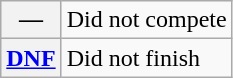<table class="wikitable">
<tr>
<th scope="row">—</th>
<td>Did not compete</td>
</tr>
<tr>
<th scope="row"><a href='#'>DNF</a></th>
<td>Did not finish</td>
</tr>
</table>
